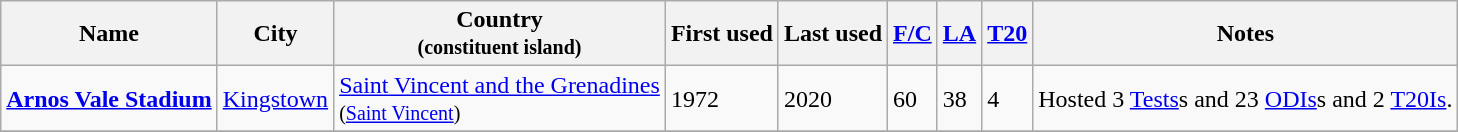<table class ="wikitable sortable">
<tr>
<th>Name</th>
<th>City</th>
<th>Country<br><small>(constituent island)</small></th>
<th>First used</th>
<th>Last used</th>
<th><a href='#'>F/C</a></th>
<th><a href='#'>LA</a></th>
<th><a href='#'>T20</a></th>
<th>Notes</th>
</tr>
<tr>
<td><strong><a href='#'>Arnos Vale Stadium</a></strong></td>
<td><a href='#'>Kingstown</a></td>
<td><a href='#'>Saint Vincent and the Grenadines</a><br><small>(<a href='#'>Saint Vincent</a>)</small></td>
<td>1972</td>
<td>2020</td>
<td>60</td>
<td>38</td>
<td>4</td>
<td>Hosted 3 <a href='#'>Tests</a>s and 23 <a href='#'>ODIs</a>s and 2 <a href='#'>T20Is</a>.</td>
</tr>
<tr>
</tr>
</table>
